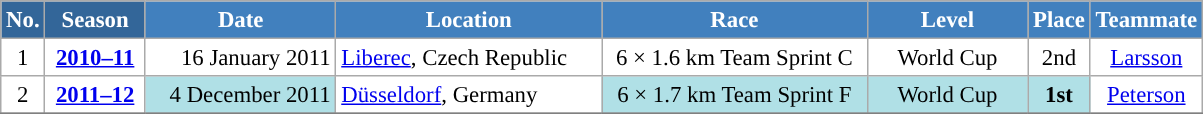<table class="wikitable sortable" style="font-size:95%; text-align:center; border:grey solid 1px; border-collapse:collapse; background:#ffffff;">
<tr style="background:#efefef;">
<th style="background-color:#369; color:white;">No.</th>
<th style="background-color:#369; color:white;">Season</th>
<th style="background-color:#4180be; color:white; width:120px;">Date</th>
<th style="background-color:#4180be; color:white; width:170px;">Location</th>
<th style="background-color:#4180be; color:white; width:170px;">Race</th>
<th style="background-color:#4180be; color:white; width:100px;">Level</th>
<th style="background-color:#4180be; color:white;">Place</th>
<th style="background-color:#4180be; color:white;">Teammate</th>
</tr>
<tr>
<td align=center>1</td>
<td rowspan=1 align=center><strong> <a href='#'>2010–11</a> </strong></td>
<td align=right>16 January 2011</td>
<td align=left> <a href='#'>Liberec</a>, Czech Republic</td>
<td>6 × 1.6 km Team Sprint C</td>
<td>World Cup</td>
<td>2nd</td>
<td><a href='#'>Larsson</a></td>
</tr>
<tr>
<td align=center>2</td>
<td rowspan=1 align=center><strong><a href='#'>2011–12</a></strong></td>
<td bgcolor="#BOEOE6" align=right>4 December 2011</td>
<td align=left> <a href='#'>Düsseldorf</a>, Germany</td>
<td bgcolor="#BOEOE6">6 × 1.7 km Team Sprint F</td>
<td bgcolor="#BOEOE6">World Cup</td>
<td bgcolor="#BOEOE6"><strong>1st</strong></td>
<td><a href='#'>Peterson</a></td>
</tr>
<tr>
</tr>
</table>
